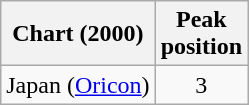<table class="wikitable sortable plainrowheaders">
<tr>
<th scope="col">Chart (2000)</th>
<th scope="col">Peak<br>position</th>
</tr>
<tr>
<td>Japan (<a href='#'>Oricon</a>)</td>
<td style="text-align:center;">3</td>
</tr>
</table>
